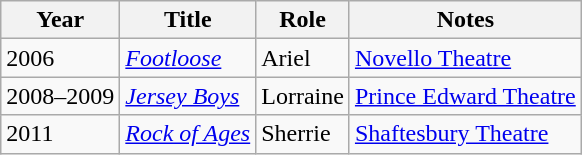<table class="wikitable sortable">
<tr>
<th>Year</th>
<th>Title</th>
<th>Role</th>
<th class="unsortable">Notes</th>
</tr>
<tr>
<td>2006</td>
<td><em><a href='#'>Footloose</a></em></td>
<td>Ariel</td>
<td><a href='#'>Novello Theatre</a></td>
</tr>
<tr>
<td>2008–2009</td>
<td><em><a href='#'>Jersey Boys</a></em></td>
<td>Lorraine</td>
<td><a href='#'>Prince Edward Theatre</a></td>
</tr>
<tr>
<td>2011</td>
<td><em><a href='#'>Rock of Ages</a></em></td>
<td>Sherrie</td>
<td><a href='#'>Shaftesbury Theatre</a></td>
</tr>
</table>
